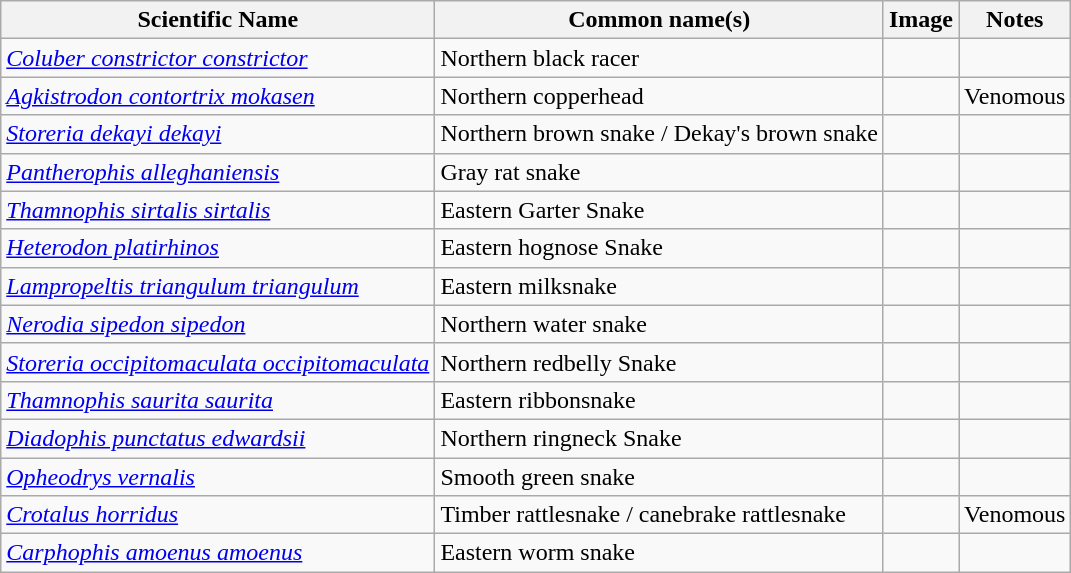<table class="wikitable">
<tr>
<th>Scientific Name</th>
<th>Common name(s)</th>
<th>Image</th>
<th>Notes</th>
</tr>
<tr>
<td><em><a href='#'>Coluber constrictor constrictor</a></em></td>
<td>Northern black racer</td>
<td></td>
<td></td>
</tr>
<tr>
<td><em><a href='#'>Agkistrodon contortrix mokasen</a></em></td>
<td>Northern copperhead</td>
<td></td>
<td>Venomous</td>
</tr>
<tr>
<td><em><a href='#'>Storeria dekayi dekayi</a></em></td>
<td>Northern brown snake / Dekay's brown snake</td>
<td></td>
<td></td>
</tr>
<tr>
<td><em><a href='#'>Pantherophis alleghaniensis</a></em></td>
<td>Gray rat snake</td>
<td></td>
<td></td>
</tr>
<tr>
<td><em><a href='#'>Thamnophis sirtalis sirtalis</a></em></td>
<td>Eastern Garter Snake</td>
<td></td>
<td></td>
</tr>
<tr>
<td><em><a href='#'>Heterodon platirhinos</a></em></td>
<td>Eastern hognose Snake</td>
<td></td>
<td></td>
</tr>
<tr>
<td><em><a href='#'>Lampropeltis triangulum triangulum</a></em></td>
<td>Eastern milksnake</td>
<td></td>
<td></td>
</tr>
<tr>
<td><em><a href='#'>Nerodia sipedon sipedon</a></em></td>
<td>Northern water snake</td>
<td></td>
<td></td>
</tr>
<tr>
<td><em><a href='#'>Storeria occipitomaculata occipitomaculata</a></em></td>
<td>Northern redbelly Snake</td>
<td></td>
<td></td>
</tr>
<tr>
<td><em><a href='#'>Thamnophis saurita saurita</a></em></td>
<td>Eastern ribbonsnake</td>
<td></td>
<td></td>
</tr>
<tr>
<td><em><a href='#'>Diadophis punctatus edwardsii</a></em></td>
<td>Northern ringneck Snake</td>
<td></td>
<td></td>
</tr>
<tr>
<td><em><a href='#'>Opheodrys vernalis</a></em></td>
<td>Smooth green snake</td>
<td></td>
<td></td>
</tr>
<tr>
<td><em><a href='#'>Crotalus horridus</a></em></td>
<td>Timber rattlesnake / canebrake rattlesnake</td>
<td></td>
<td>Venomous</td>
</tr>
<tr>
<td><em><a href='#'>Carphophis amoenus amoenus</a></em></td>
<td>Eastern worm snake</td>
<td></td>
<td></td>
</tr>
</table>
